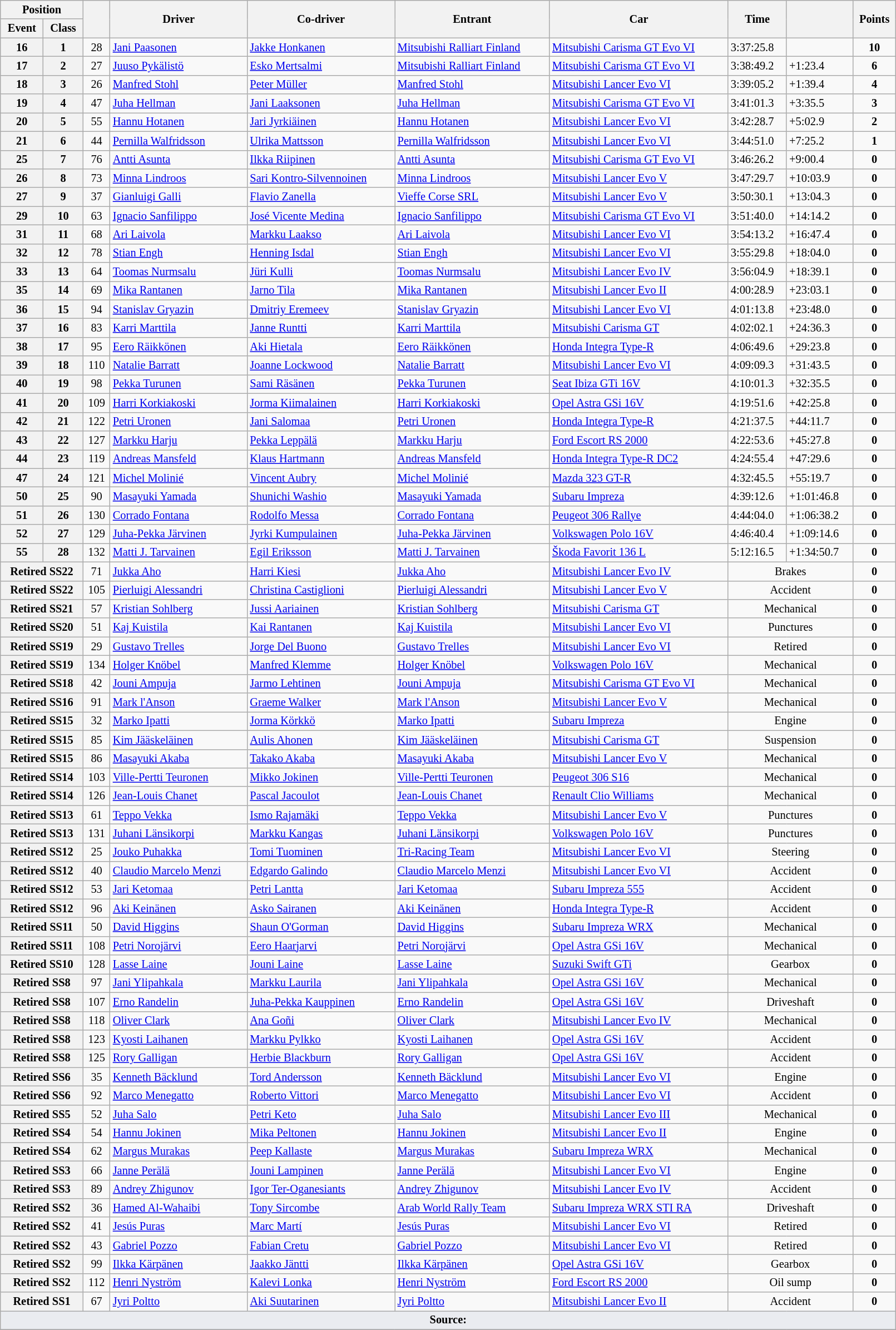<table class="wikitable" width=85% style="font-size: 85%;">
<tr>
<th colspan="2">Position</th>
<th rowspan="2"></th>
<th rowspan="2">Driver</th>
<th rowspan="2">Co-driver</th>
<th rowspan="2">Entrant</th>
<th rowspan="2">Car</th>
<th rowspan="2">Time</th>
<th rowspan="2"></th>
<th rowspan="2">Points</th>
</tr>
<tr>
<th>Event</th>
<th>Class</th>
</tr>
<tr>
<th>16</th>
<th>1</th>
<td align="center">28</td>
<td> <a href='#'>Jani Paasonen</a></td>
<td> <a href='#'>Jakke Honkanen</a></td>
<td> <a href='#'>Mitsubishi Ralliart Finland</a></td>
<td><a href='#'>Mitsubishi Carisma GT Evo VI</a></td>
<td>3:37:25.8</td>
<td></td>
<td align="center"><strong>10</strong></td>
</tr>
<tr>
<th>17</th>
<th>2</th>
<td align="center">27</td>
<td> <a href='#'>Juuso Pykälistö</a></td>
<td> <a href='#'>Esko Mertsalmi</a></td>
<td> <a href='#'>Mitsubishi Ralliart Finland</a></td>
<td><a href='#'>Mitsubishi Carisma GT Evo VI</a></td>
<td>3:38:49.2</td>
<td>+1:23.4</td>
<td align="center"><strong>6</strong></td>
</tr>
<tr>
<th>18</th>
<th>3</th>
<td align="center">26</td>
<td> <a href='#'>Manfred Stohl</a></td>
<td> <a href='#'>Peter Müller</a></td>
<td> <a href='#'>Manfred Stohl</a></td>
<td><a href='#'>Mitsubishi Lancer Evo VI</a></td>
<td>3:39:05.2</td>
<td>+1:39.4</td>
<td align="center"><strong>4</strong></td>
</tr>
<tr>
<th>19</th>
<th>4</th>
<td align="center">47</td>
<td> <a href='#'>Juha Hellman</a></td>
<td> <a href='#'>Jani Laaksonen</a></td>
<td> <a href='#'>Juha Hellman</a></td>
<td><a href='#'>Mitsubishi Carisma GT Evo VI</a></td>
<td>3:41:01.3</td>
<td>+3:35.5</td>
<td align="center"><strong>3</strong></td>
</tr>
<tr>
<th>20</th>
<th>5</th>
<td align="center">55</td>
<td> <a href='#'>Hannu Hotanen</a></td>
<td> <a href='#'>Jari Jyrkiäinen</a></td>
<td> <a href='#'>Hannu Hotanen</a></td>
<td><a href='#'>Mitsubishi Lancer Evo VI</a></td>
<td>3:42:28.7</td>
<td>+5:02.9</td>
<td align="center"><strong>2</strong></td>
</tr>
<tr>
<th>21</th>
<th>6</th>
<td align="center">44</td>
<td> <a href='#'>Pernilla Walfridsson</a></td>
<td> <a href='#'>Ulrika Mattsson</a></td>
<td> <a href='#'>Pernilla Walfridsson</a></td>
<td><a href='#'>Mitsubishi Lancer Evo VI</a></td>
<td>3:44:51.0</td>
<td>+7:25.2</td>
<td align="center"><strong>1</strong></td>
</tr>
<tr>
<th>25</th>
<th>7</th>
<td align="center">76</td>
<td> <a href='#'>Antti Asunta</a></td>
<td> <a href='#'>Ilkka Riipinen</a></td>
<td> <a href='#'>Antti Asunta</a></td>
<td><a href='#'>Mitsubishi Carisma GT Evo VI</a></td>
<td>3:46:26.2</td>
<td>+9:00.4</td>
<td align="center"><strong>0</strong></td>
</tr>
<tr>
<th>26</th>
<th>8</th>
<td align="center">73</td>
<td> <a href='#'>Minna Lindroos</a></td>
<td> <a href='#'>Sari Kontro-Silvennoinen</a></td>
<td> <a href='#'>Minna Lindroos</a></td>
<td><a href='#'>Mitsubishi Lancer Evo V</a></td>
<td>3:47:29.7</td>
<td>+10:03.9</td>
<td align="center"><strong>0</strong></td>
</tr>
<tr>
<th>27</th>
<th>9</th>
<td align="center">37</td>
<td> <a href='#'>Gianluigi Galli</a></td>
<td> <a href='#'>Flavio Zanella</a></td>
<td> <a href='#'>Vieffe Corse SRL</a></td>
<td><a href='#'>Mitsubishi Lancer Evo V</a></td>
<td>3:50:30.1</td>
<td>+13:04.3</td>
<td align="center"><strong>0</strong></td>
</tr>
<tr>
<th>29</th>
<th>10</th>
<td align="center">63</td>
<td> <a href='#'>Ignacio Sanfilippo</a></td>
<td> <a href='#'>José Vicente Medina</a></td>
<td> <a href='#'>Ignacio Sanfilippo</a></td>
<td><a href='#'>Mitsubishi Carisma GT Evo VI</a></td>
<td>3:51:40.0</td>
<td>+14:14.2</td>
<td align="center"><strong>0</strong></td>
</tr>
<tr>
<th>31</th>
<th>11</th>
<td align="center">68</td>
<td> <a href='#'>Ari Laivola</a></td>
<td> <a href='#'>Markku Laakso</a></td>
<td> <a href='#'>Ari Laivola</a></td>
<td><a href='#'>Mitsubishi Lancer Evo VI</a></td>
<td>3:54:13.2</td>
<td>+16:47.4</td>
<td align="center"><strong>0</strong></td>
</tr>
<tr>
<th>32</th>
<th>12</th>
<td align="center">78</td>
<td> <a href='#'>Stian Engh</a></td>
<td> <a href='#'>Henning Isdal</a></td>
<td> <a href='#'>Stian Engh</a></td>
<td><a href='#'>Mitsubishi Lancer Evo VI</a></td>
<td>3:55:29.8</td>
<td>+18:04.0</td>
<td align="center"><strong>0</strong></td>
</tr>
<tr>
<th>33</th>
<th>13</th>
<td align="center">64</td>
<td> <a href='#'>Toomas Nurmsalu</a></td>
<td> <a href='#'>Jüri Kulli</a></td>
<td> <a href='#'>Toomas Nurmsalu</a></td>
<td><a href='#'>Mitsubishi Lancer Evo IV</a></td>
<td>3:56:04.9</td>
<td>+18:39.1</td>
<td align="center"><strong>0</strong></td>
</tr>
<tr>
<th>35</th>
<th>14</th>
<td align="center">69</td>
<td> <a href='#'>Mika Rantanen</a></td>
<td> <a href='#'>Jarno Tila</a></td>
<td> <a href='#'>Mika Rantanen</a></td>
<td><a href='#'>Mitsubishi Lancer Evo II</a></td>
<td>4:00:28.9</td>
<td>+23:03.1</td>
<td align="center"><strong>0</strong></td>
</tr>
<tr>
<th>36</th>
<th>15</th>
<td align="center">94</td>
<td> <a href='#'>Stanislav Gryazin</a></td>
<td> <a href='#'>Dmitriy Eremeev</a></td>
<td> <a href='#'>Stanislav Gryazin</a></td>
<td><a href='#'>Mitsubishi Lancer Evo VI</a></td>
<td>4:01:13.8</td>
<td>+23:48.0</td>
<td align="center"><strong>0</strong></td>
</tr>
<tr>
<th>37</th>
<th>16</th>
<td align="center">83</td>
<td> <a href='#'>Karri Marttila</a></td>
<td> <a href='#'>Janne Runtti</a></td>
<td> <a href='#'>Karri Marttila</a></td>
<td><a href='#'>Mitsubishi Carisma GT</a></td>
<td>4:02:02.1</td>
<td>+24:36.3</td>
<td align="center"><strong>0</strong></td>
</tr>
<tr>
<th>38</th>
<th>17</th>
<td align="center">95</td>
<td> <a href='#'>Eero Räikkönen</a></td>
<td> <a href='#'>Aki Hietala</a></td>
<td> <a href='#'>Eero Räikkönen</a></td>
<td><a href='#'>Honda Integra Type-R</a></td>
<td>4:06:49.6</td>
<td>+29:23.8</td>
<td align="center"><strong>0</strong></td>
</tr>
<tr>
<th>39</th>
<th>18</th>
<td align="center">110</td>
<td> <a href='#'>Natalie Barratt</a></td>
<td> <a href='#'>Joanne Lockwood</a></td>
<td> <a href='#'>Natalie Barratt</a></td>
<td><a href='#'>Mitsubishi Lancer Evo VI</a></td>
<td>4:09:09.3</td>
<td>+31:43.5</td>
<td align="center"><strong>0</strong></td>
</tr>
<tr>
<th>40</th>
<th>19</th>
<td align="center">98</td>
<td> <a href='#'>Pekka Turunen</a></td>
<td> <a href='#'>Sami Räsänen</a></td>
<td> <a href='#'>Pekka Turunen</a></td>
<td><a href='#'>Seat Ibiza GTi 16V</a></td>
<td>4:10:01.3</td>
<td>+32:35.5</td>
<td align="center"><strong>0</strong></td>
</tr>
<tr>
<th>41</th>
<th>20</th>
<td align="center">109</td>
<td> <a href='#'>Harri Korkiakoski</a></td>
<td> <a href='#'>Jorma Kiimalainen</a></td>
<td> <a href='#'>Harri Korkiakoski</a></td>
<td><a href='#'>Opel Astra GSi 16V</a></td>
<td>4:19:51.6</td>
<td>+42:25.8</td>
<td align="center"><strong>0</strong></td>
</tr>
<tr>
<th>42</th>
<th>21</th>
<td align="center">122</td>
<td> <a href='#'>Petri Uronen</a></td>
<td> <a href='#'>Jani Salomaa</a></td>
<td> <a href='#'>Petri Uronen</a></td>
<td><a href='#'>Honda Integra Type-R</a></td>
<td>4:21:37.5</td>
<td>+44:11.7</td>
<td align="center"><strong>0</strong></td>
</tr>
<tr>
<th>43</th>
<th>22</th>
<td align="center">127</td>
<td> <a href='#'>Markku Harju</a></td>
<td> <a href='#'>Pekka Leppälä</a></td>
<td> <a href='#'>Markku Harju</a></td>
<td><a href='#'>Ford Escort RS 2000</a></td>
<td>4:22:53.6</td>
<td>+45:27.8</td>
<td align="center"><strong>0</strong></td>
</tr>
<tr>
<th>44</th>
<th>23</th>
<td align="center">119</td>
<td> <a href='#'>Andreas Mansfeld</a></td>
<td> <a href='#'>Klaus Hartmann</a></td>
<td> <a href='#'>Andreas Mansfeld</a></td>
<td><a href='#'>Honda Integra Type-R DC2</a></td>
<td>4:24:55.4</td>
<td>+47:29.6</td>
<td align="center"><strong>0</strong></td>
</tr>
<tr>
<th>47</th>
<th>24</th>
<td align="center">121</td>
<td> <a href='#'>Michel Molinié</a></td>
<td> <a href='#'>Vincent Aubry</a></td>
<td> <a href='#'>Michel Molinié</a></td>
<td><a href='#'>Mazda 323 GT-R</a></td>
<td>4:32:45.5</td>
<td>+55:19.7</td>
<td align="center"><strong>0</strong></td>
</tr>
<tr>
<th>50</th>
<th>25</th>
<td align="center">90</td>
<td> <a href='#'>Masayuki Yamada</a></td>
<td> <a href='#'>Shunichi Washio</a></td>
<td> <a href='#'>Masayuki Yamada</a></td>
<td><a href='#'>Subaru Impreza</a></td>
<td>4:39:12.6</td>
<td>+1:01:46.8</td>
<td align="center"><strong>0</strong></td>
</tr>
<tr>
<th>51</th>
<th>26</th>
<td align="center">130</td>
<td> <a href='#'>Corrado Fontana</a></td>
<td> <a href='#'>Rodolfo Messa</a></td>
<td> <a href='#'>Corrado Fontana</a></td>
<td><a href='#'>Peugeot 306 Rallye</a></td>
<td>4:44:04.0</td>
<td>+1:06:38.2</td>
<td align="center"><strong>0</strong></td>
</tr>
<tr>
<th>52</th>
<th>27</th>
<td align="center">129</td>
<td> <a href='#'>Juha-Pekka Järvinen</a></td>
<td> <a href='#'>Jyrki Kumpulainen</a></td>
<td> <a href='#'>Juha-Pekka Järvinen</a></td>
<td><a href='#'>Volkswagen Polo 16V</a></td>
<td>4:46:40.4</td>
<td>+1:09:14.6</td>
<td align="center"><strong>0</strong></td>
</tr>
<tr>
<th>55</th>
<th>28</th>
<td align="center">132</td>
<td> <a href='#'>Matti J. Tarvainen</a></td>
<td> <a href='#'>Egil Eriksson</a></td>
<td> <a href='#'>Matti J. Tarvainen</a></td>
<td><a href='#'>Škoda Favorit 136 L</a></td>
<td>5:12:16.5</td>
<td>+1:34:50.7</td>
<td align="center"><strong>0</strong></td>
</tr>
<tr>
<th colspan="2">Retired SS22</th>
<td align="center">71</td>
<td> <a href='#'>Jukka Aho</a></td>
<td> <a href='#'>Harri Kiesi</a></td>
<td> <a href='#'>Jukka Aho</a></td>
<td><a href='#'>Mitsubishi Lancer Evo IV</a></td>
<td align="center" colspan="2">Brakes</td>
<td align="center"><strong>0</strong></td>
</tr>
<tr>
<th colspan="2">Retired SS22</th>
<td align="center">105</td>
<td> <a href='#'>Pierluigi Alessandri</a></td>
<td> <a href='#'>Christina Castiglioni</a></td>
<td> <a href='#'>Pierluigi Alessandri</a></td>
<td><a href='#'>Mitsubishi Lancer Evo V</a></td>
<td align="center" colspan="2">Accident</td>
<td align="center"><strong>0</strong></td>
</tr>
<tr>
<th colspan="2">Retired SS21</th>
<td align="center">57</td>
<td> <a href='#'>Kristian Sohlberg</a></td>
<td> <a href='#'>Jussi Aariainen</a></td>
<td> <a href='#'>Kristian Sohlberg</a></td>
<td><a href='#'>Mitsubishi Carisma GT</a></td>
<td align="center" colspan="2">Mechanical</td>
<td align="center"><strong>0</strong></td>
</tr>
<tr>
<th colspan="2">Retired SS20</th>
<td align="center">51</td>
<td> <a href='#'>Kaj Kuistila</a></td>
<td> <a href='#'>Kai Rantanen</a></td>
<td> <a href='#'>Kaj Kuistila</a></td>
<td><a href='#'>Mitsubishi Lancer Evo VI</a></td>
<td align="center" colspan="2">Punctures</td>
<td align="center"><strong>0</strong></td>
</tr>
<tr>
<th colspan="2">Retired SS19</th>
<td align="center">29</td>
<td> <a href='#'>Gustavo Trelles</a></td>
<td> <a href='#'>Jorge Del Buono</a></td>
<td> <a href='#'>Gustavo Trelles</a></td>
<td><a href='#'>Mitsubishi Lancer Evo VI</a></td>
<td align="center" colspan="2">Retired</td>
<td align="center"><strong>0</strong></td>
</tr>
<tr>
<th colspan="2">Retired SS19</th>
<td align="center">134</td>
<td> <a href='#'>Holger Knöbel</a></td>
<td> <a href='#'>Manfred Klemme</a></td>
<td> <a href='#'>Holger Knöbel</a></td>
<td><a href='#'>Volkswagen Polo 16V</a></td>
<td align="center" colspan="2">Mechanical</td>
<td align="center"><strong>0</strong></td>
</tr>
<tr>
<th colspan="2">Retired SS18</th>
<td align="center">42</td>
<td> <a href='#'>Jouni Ampuja</a></td>
<td> <a href='#'>Jarmo Lehtinen</a></td>
<td> <a href='#'>Jouni Ampuja</a></td>
<td><a href='#'>Mitsubishi Carisma GT Evo VI</a></td>
<td align="center" colspan="2">Mechanical</td>
<td align="center"><strong>0</strong></td>
</tr>
<tr>
<th colspan="2">Retired SS16</th>
<td align="center">91</td>
<td> <a href='#'>Mark l'Anson</a></td>
<td> <a href='#'>Graeme Walker</a></td>
<td> <a href='#'>Mark l'Anson</a></td>
<td><a href='#'>Mitsubishi Lancer Evo V</a></td>
<td align="center" colspan="2">Mechanical</td>
<td align="center"><strong>0</strong></td>
</tr>
<tr>
<th colspan="2">Retired SS15</th>
<td align="center">32</td>
<td> <a href='#'>Marko Ipatti</a></td>
<td> <a href='#'>Jorma Körkkö</a></td>
<td> <a href='#'>Marko Ipatti</a></td>
<td><a href='#'>Subaru Impreza</a></td>
<td align="center" colspan="2">Engine</td>
<td align="center"><strong>0</strong></td>
</tr>
<tr>
<th colspan="2">Retired SS15</th>
<td align="center">85</td>
<td> <a href='#'>Kim Jääskeläinen</a></td>
<td> <a href='#'>Aulis Ahonen</a></td>
<td> <a href='#'>Kim Jääskeläinen</a></td>
<td><a href='#'>Mitsubishi Carisma GT</a></td>
<td align="center" colspan="2">Suspension</td>
<td align="center"><strong>0</strong></td>
</tr>
<tr>
<th colspan="2">Retired SS15</th>
<td align="center">86</td>
<td> <a href='#'>Masayuki Akaba</a></td>
<td> <a href='#'>Takako Akaba</a></td>
<td> <a href='#'>Masayuki Akaba</a></td>
<td><a href='#'>Mitsubishi Lancer Evo V</a></td>
<td align="center" colspan="2">Mechanical</td>
<td align="center"><strong>0</strong></td>
</tr>
<tr>
<th colspan="2">Retired SS14</th>
<td align="center">103</td>
<td> <a href='#'>Ville-Pertti Teuronen</a></td>
<td> <a href='#'>Mikko Jokinen</a></td>
<td> <a href='#'>Ville-Pertti Teuronen</a></td>
<td><a href='#'>Peugeot 306 S16</a></td>
<td align="center" colspan="2">Mechanical</td>
<td align="center"><strong>0</strong></td>
</tr>
<tr>
<th colspan="2">Retired SS14</th>
<td align="center">126</td>
<td> <a href='#'>Jean-Louis Chanet</a></td>
<td> <a href='#'>Pascal Jacoulot</a></td>
<td> <a href='#'>Jean-Louis Chanet</a></td>
<td><a href='#'>Renault Clio Williams</a></td>
<td align="center" colspan="2">Mechanical</td>
<td align="center"><strong>0</strong></td>
</tr>
<tr>
<th colspan="2">Retired SS13</th>
<td align="center">61</td>
<td> <a href='#'>Teppo Vekka</a></td>
<td> <a href='#'>Ismo Rajamäki</a></td>
<td> <a href='#'>Teppo Vekka</a></td>
<td><a href='#'>Mitsubishi Lancer Evo V</a></td>
<td align="center" colspan="2">Punctures</td>
<td align="center"><strong>0</strong></td>
</tr>
<tr>
<th colspan="2">Retired SS13</th>
<td align="center">131</td>
<td> <a href='#'>Juhani Länsikorpi</a></td>
<td> <a href='#'>Markku Kangas</a></td>
<td> <a href='#'>Juhani Länsikorpi</a></td>
<td><a href='#'>Volkswagen Polo 16V</a></td>
<td align="center" colspan="2">Punctures</td>
<td align="center"><strong>0</strong></td>
</tr>
<tr>
<th colspan="2">Retired SS12</th>
<td align="center">25</td>
<td> <a href='#'>Jouko Puhakka</a></td>
<td> <a href='#'>Tomi Tuominen</a></td>
<td> <a href='#'>Tri-Racing Team</a></td>
<td><a href='#'>Mitsubishi Lancer Evo VI</a></td>
<td align="center" colspan="2">Steering</td>
<td align="center"><strong>0</strong></td>
</tr>
<tr>
<th colspan="2">Retired SS12</th>
<td align="center">40</td>
<td> <a href='#'>Claudio Marcelo Menzi</a></td>
<td> <a href='#'>Edgardo Galindo</a></td>
<td> <a href='#'>Claudio Marcelo Menzi</a></td>
<td><a href='#'>Mitsubishi Lancer Evo VI</a></td>
<td align="center" colspan="2">Accident</td>
<td align="center"><strong>0</strong></td>
</tr>
<tr>
<th colspan="2">Retired SS12</th>
<td align="center">53</td>
<td> <a href='#'>Jari Ketomaa</a></td>
<td> <a href='#'>Petri Lantta</a></td>
<td> <a href='#'>Jari Ketomaa</a></td>
<td><a href='#'>Subaru Impreza 555</a></td>
<td align="center" colspan="2">Accident</td>
<td align="center"><strong>0</strong></td>
</tr>
<tr>
<th colspan="2">Retired SS12</th>
<td align="center">96</td>
<td> <a href='#'>Aki Keinänen</a></td>
<td> <a href='#'>Asko Sairanen</a></td>
<td> <a href='#'>Aki Keinänen</a></td>
<td><a href='#'>Honda Integra Type-R</a></td>
<td align="center" colspan="2">Accident</td>
<td align="center"><strong>0</strong></td>
</tr>
<tr>
<th colspan="2">Retired SS11</th>
<td align="center">50</td>
<td> <a href='#'>David Higgins</a></td>
<td> <a href='#'>Shaun O'Gorman</a></td>
<td> <a href='#'>David Higgins</a></td>
<td><a href='#'>Subaru Impreza WRX</a></td>
<td align="center" colspan="2">Mechanical</td>
<td align="center"><strong>0</strong></td>
</tr>
<tr>
<th colspan="2">Retired SS11</th>
<td align="center">108</td>
<td> <a href='#'>Petri Norojärvi</a></td>
<td> <a href='#'>Eero Haarjarvi</a></td>
<td> <a href='#'>Petri Norojärvi</a></td>
<td><a href='#'>Opel Astra GSi 16V</a></td>
<td align="center" colspan="2">Mechanical</td>
<td align="center"><strong>0</strong></td>
</tr>
<tr>
<th colspan="2">Retired SS10</th>
<td align="center">128</td>
<td> <a href='#'>Lasse Laine</a></td>
<td> <a href='#'>Jouni Laine</a></td>
<td> <a href='#'>Lasse Laine</a></td>
<td><a href='#'>Suzuki Swift GTi</a></td>
<td align="center" colspan="2">Gearbox</td>
<td align="center"><strong>0</strong></td>
</tr>
<tr>
<th colspan="2">Retired SS8</th>
<td align="center">97</td>
<td> <a href='#'>Jani Ylipahkala</a></td>
<td> <a href='#'>Markku Laurila</a></td>
<td> <a href='#'>Jani Ylipahkala</a></td>
<td><a href='#'>Opel Astra GSi 16V</a></td>
<td align="center" colspan="2">Mechanical</td>
<td align="center"><strong>0</strong></td>
</tr>
<tr>
<th colspan="2">Retired SS8</th>
<td align="center">107</td>
<td> <a href='#'>Erno Randelin</a></td>
<td> <a href='#'>Juha-Pekka Kauppinen</a></td>
<td> <a href='#'>Erno Randelin</a></td>
<td><a href='#'>Opel Astra GSi 16V</a></td>
<td align="center" colspan="2">Driveshaft</td>
<td align="center"><strong>0</strong></td>
</tr>
<tr>
<th colspan="2">Retired SS8</th>
<td align="center">118</td>
<td> <a href='#'>Oliver Clark</a></td>
<td> <a href='#'>Ana Goñi</a></td>
<td> <a href='#'>Oliver Clark</a></td>
<td><a href='#'>Mitsubishi Lancer Evo IV</a></td>
<td align="center" colspan="2">Mechanical</td>
<td align="center"><strong>0</strong></td>
</tr>
<tr>
<th colspan="2">Retired SS8</th>
<td align="center">123</td>
<td> <a href='#'>Kyosti Laihanen</a></td>
<td> <a href='#'>Markku Pylkko</a></td>
<td> <a href='#'>Kyosti Laihanen</a></td>
<td><a href='#'>Opel Astra GSi 16V</a></td>
<td align="center" colspan="2">Accident</td>
<td align="center"><strong>0</strong></td>
</tr>
<tr>
<th colspan="2">Retired SS8</th>
<td align="center">125</td>
<td> <a href='#'>Rory Galligan</a></td>
<td> <a href='#'>Herbie Blackburn</a></td>
<td> <a href='#'>Rory Galligan</a></td>
<td><a href='#'>Opel Astra GSi 16V</a></td>
<td align="center" colspan="2">Accident</td>
<td align="center"><strong>0</strong></td>
</tr>
<tr>
<th colspan="2">Retired SS6</th>
<td align="center">35</td>
<td> <a href='#'>Kenneth Bäcklund</a></td>
<td> <a href='#'>Tord Andersson</a></td>
<td> <a href='#'>Kenneth Bäcklund</a></td>
<td><a href='#'>Mitsubishi Lancer Evo VI</a></td>
<td align="center" colspan="2">Engine</td>
<td align="center"><strong>0</strong></td>
</tr>
<tr>
<th colspan="2">Retired SS6</th>
<td align="center">92</td>
<td> <a href='#'>Marco Menegatto</a></td>
<td> <a href='#'>Roberto Vittori</a></td>
<td> <a href='#'>Marco Menegatto</a></td>
<td><a href='#'>Mitsubishi Lancer Evo VI</a></td>
<td align="center" colspan="2">Accident</td>
<td align="center"><strong>0</strong></td>
</tr>
<tr>
<th colspan="2">Retired SS5</th>
<td align="center">52</td>
<td> <a href='#'>Juha Salo</a></td>
<td> <a href='#'>Petri Keto</a></td>
<td> <a href='#'>Juha Salo</a></td>
<td><a href='#'>Mitsubishi Lancer Evo III</a></td>
<td align="center" colspan="2">Mechanical</td>
<td align="center"><strong>0</strong></td>
</tr>
<tr>
<th colspan="2">Retired SS4</th>
<td align="center">54</td>
<td> <a href='#'>Hannu Jokinen</a></td>
<td> <a href='#'>Mika Peltonen</a></td>
<td> <a href='#'>Hannu Jokinen</a></td>
<td><a href='#'>Mitsubishi Lancer Evo II</a></td>
<td align="center" colspan="2">Engine</td>
<td align="center"><strong>0</strong></td>
</tr>
<tr>
<th colspan="2">Retired SS4</th>
<td align="center">62</td>
<td> <a href='#'>Margus Murakas</a></td>
<td> <a href='#'>Peep Kallaste</a></td>
<td> <a href='#'>Margus Murakas</a></td>
<td><a href='#'>Subaru Impreza WRX</a></td>
<td align="center" colspan="2">Mechanical</td>
<td align="center"><strong>0</strong></td>
</tr>
<tr>
<th colspan="2">Retired SS3</th>
<td align="center">66</td>
<td> <a href='#'>Janne Perälä</a></td>
<td> <a href='#'>Jouni Lampinen</a></td>
<td> <a href='#'>Janne Perälä</a></td>
<td><a href='#'>Mitsubishi Lancer Evo VI</a></td>
<td align="center" colspan="2">Engine</td>
<td align="center"><strong>0</strong></td>
</tr>
<tr>
<th colspan="2">Retired SS3</th>
<td align="center">89</td>
<td> <a href='#'>Andrey Zhigunov</a></td>
<td> <a href='#'>Igor Ter-Oganesiants</a></td>
<td> <a href='#'>Andrey Zhigunov</a></td>
<td><a href='#'>Mitsubishi Lancer Evo IV</a></td>
<td align="center" colspan="2">Accident</td>
<td align="center"><strong>0</strong></td>
</tr>
<tr>
<th colspan="2">Retired SS2</th>
<td align="center">36</td>
<td> <a href='#'>Hamed Al-Wahaibi</a></td>
<td> <a href='#'>Tony Sircombe</a></td>
<td> <a href='#'>Arab World Rally Team</a></td>
<td><a href='#'>Subaru Impreza WRX STI RA</a></td>
<td align="center" colspan="2">Driveshaft</td>
<td align="center"><strong>0</strong></td>
</tr>
<tr>
<th colspan="2">Retired SS2</th>
<td align="center">41</td>
<td> <a href='#'>Jesús Puras</a></td>
<td> <a href='#'>Marc Martí</a></td>
<td> <a href='#'>Jesús Puras</a></td>
<td><a href='#'>Mitsubishi Lancer Evo VI</a></td>
<td align="center" colspan="2">Retired</td>
<td align="center"><strong>0</strong></td>
</tr>
<tr>
<th colspan="2">Retired SS2</th>
<td align="center">43</td>
<td> <a href='#'>Gabriel Pozzo</a></td>
<td> <a href='#'>Fabian Cretu</a></td>
<td> <a href='#'>Gabriel Pozzo</a></td>
<td><a href='#'>Mitsubishi Lancer Evo VI</a></td>
<td align="center" colspan="2">Retired</td>
<td align="center"><strong>0</strong></td>
</tr>
<tr>
<th colspan="2">Retired SS2</th>
<td align="center">99</td>
<td> <a href='#'>Ilkka Kärpänen</a></td>
<td> <a href='#'>Jaakko Jäntti</a></td>
<td> <a href='#'>Ilkka Kärpänen</a></td>
<td><a href='#'>Opel Astra GSi 16V</a></td>
<td align="center" colspan="2">Gearbox</td>
<td align="center"><strong>0</strong></td>
</tr>
<tr>
<th colspan="2">Retired SS2</th>
<td align="center">112</td>
<td> <a href='#'>Henri Nyström</a></td>
<td> <a href='#'>Kalevi Lonka</a></td>
<td> <a href='#'>Henri Nyström</a></td>
<td><a href='#'>Ford Escort RS 2000</a></td>
<td align="center" colspan="2">Oil sump</td>
<td align="center"><strong>0</strong></td>
</tr>
<tr>
<th colspan="2">Retired SS1</th>
<td align="center">67</td>
<td> <a href='#'>Jyri Poltto</a></td>
<td> <a href='#'>Aki Suutarinen</a></td>
<td> <a href='#'>Jyri Poltto</a></td>
<td><a href='#'>Mitsubishi Lancer Evo II</a></td>
<td align="center" colspan="2">Accident</td>
<td align="center"><strong>0</strong></td>
</tr>
<tr>
<td style="background-color:#EAECF0; text-align:center" colspan="10"><strong>Source:</strong></td>
</tr>
<tr>
</tr>
</table>
